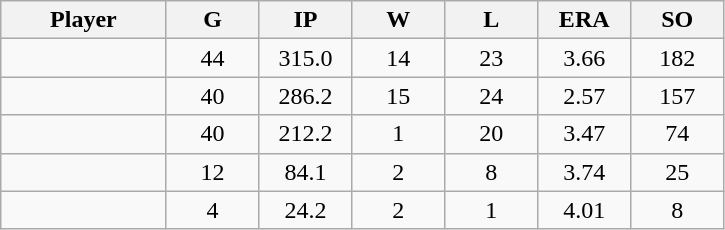<table class="wikitable sortable">
<tr>
<th bgcolor="#DDDDFF" width="16%">Player</th>
<th bgcolor="#DDDDFF" width="9%">G</th>
<th bgcolor="#DDDDFF" width="9%">IP</th>
<th bgcolor="#DDDDFF" width="9%">W</th>
<th bgcolor="#DDDDFF" width="9%">L</th>
<th bgcolor="#DDDDFF" width="9%">ERA</th>
<th bgcolor="#DDDDFF" width="9%">SO</th>
</tr>
<tr align="center">
<td></td>
<td>44</td>
<td>315.0</td>
<td>14</td>
<td>23</td>
<td>3.66</td>
<td>182</td>
</tr>
<tr align="center">
<td></td>
<td>40</td>
<td>286.2</td>
<td>15</td>
<td>24</td>
<td>2.57</td>
<td>157</td>
</tr>
<tr align="center">
<td></td>
<td>40</td>
<td>212.2</td>
<td>1</td>
<td>20</td>
<td>3.47</td>
<td>74</td>
</tr>
<tr align="center">
<td></td>
<td>12</td>
<td>84.1</td>
<td>2</td>
<td>8</td>
<td>3.74</td>
<td>25</td>
</tr>
<tr align="center">
<td></td>
<td>4</td>
<td>24.2</td>
<td>2</td>
<td>1</td>
<td>4.01</td>
<td>8</td>
</tr>
</table>
